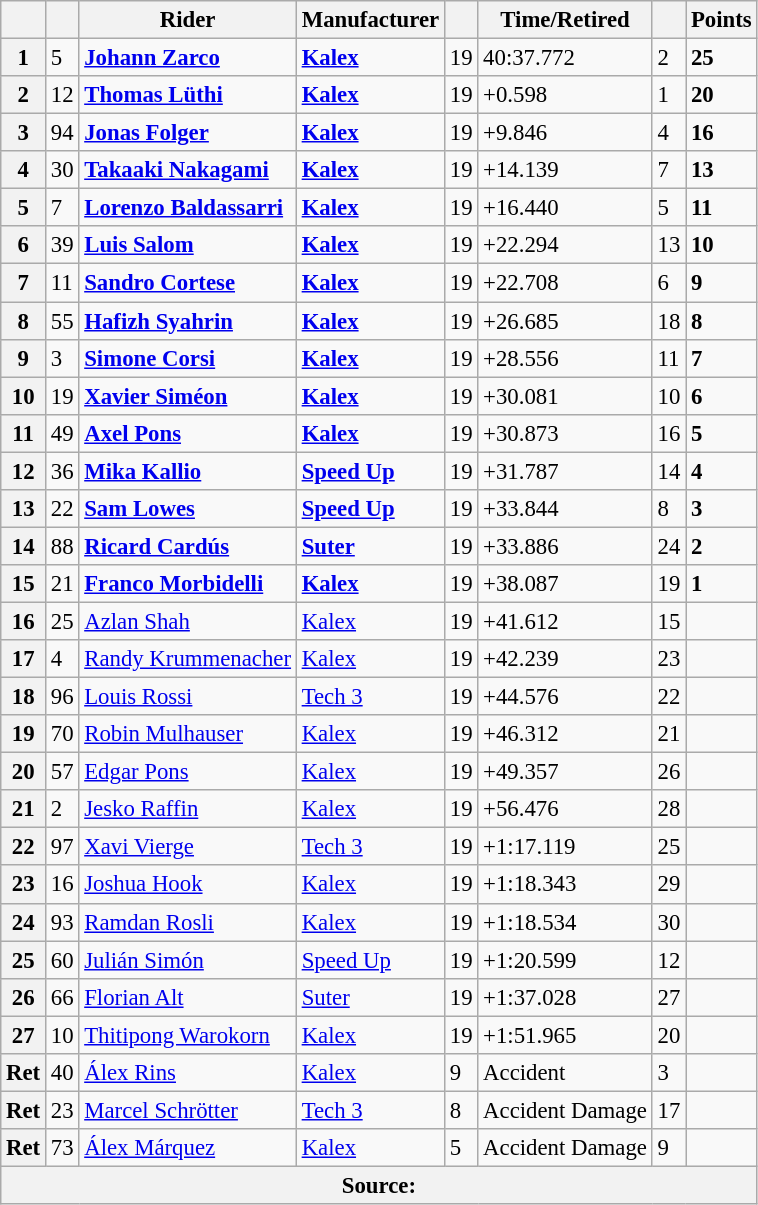<table class="wikitable" style="font-size: 95%;">
<tr>
<th scope=col></th>
<th scope=col></th>
<th scope=col>Rider</th>
<th scope=col>Manufacturer</th>
<th scope=col></th>
<th scope=col>Time/Retired</th>
<th scope=col></th>
<th scope=col>Points</th>
</tr>
<tr>
<th scope=row>1</th>
<td>5</td>
<td> <strong><a href='#'>Johann Zarco</a></strong></td>
<td><strong><a href='#'>Kalex</a></strong></td>
<td>19</td>
<td>40:37.772</td>
<td>2</td>
<td><strong>25</strong></td>
</tr>
<tr>
<th scope=row>2</th>
<td>12</td>
<td> <strong><a href='#'>Thomas Lüthi</a></strong></td>
<td><strong><a href='#'>Kalex</a></strong></td>
<td>19</td>
<td>+0.598</td>
<td>1</td>
<td><strong>20</strong></td>
</tr>
<tr>
<th scope=row>3</th>
<td>94</td>
<td> <strong><a href='#'>Jonas Folger</a></strong></td>
<td><strong><a href='#'>Kalex</a></strong></td>
<td>19</td>
<td>+9.846</td>
<td>4</td>
<td><strong>16</strong></td>
</tr>
<tr>
<th scope=row>4</th>
<td>30</td>
<td> <strong><a href='#'>Takaaki Nakagami</a></strong></td>
<td><strong><a href='#'>Kalex</a></strong></td>
<td>19</td>
<td>+14.139</td>
<td>7</td>
<td><strong>13</strong></td>
</tr>
<tr>
<th scope=row>5</th>
<td>7</td>
<td> <strong><a href='#'>Lorenzo Baldassarri</a></strong></td>
<td><strong><a href='#'>Kalex</a></strong></td>
<td>19</td>
<td>+16.440</td>
<td>5</td>
<td><strong>11</strong></td>
</tr>
<tr>
<th scope=row>6</th>
<td>39</td>
<td> <strong><a href='#'>Luis Salom</a></strong></td>
<td><strong><a href='#'>Kalex</a></strong></td>
<td>19</td>
<td>+22.294</td>
<td>13</td>
<td><strong>10</strong></td>
</tr>
<tr>
<th scope=row>7</th>
<td>11</td>
<td> <strong><a href='#'>Sandro Cortese</a></strong></td>
<td><strong><a href='#'>Kalex</a></strong></td>
<td>19</td>
<td>+22.708</td>
<td>6</td>
<td><strong>9</strong></td>
</tr>
<tr>
<th scope=row>8</th>
<td>55</td>
<td> <strong><a href='#'>Hafizh Syahrin</a></strong></td>
<td><strong><a href='#'>Kalex</a></strong></td>
<td>19</td>
<td>+26.685</td>
<td>18</td>
<td><strong>8</strong></td>
</tr>
<tr>
<th scope=row>9</th>
<td>3</td>
<td> <strong><a href='#'>Simone Corsi</a></strong></td>
<td><strong><a href='#'>Kalex</a></strong></td>
<td>19</td>
<td>+28.556</td>
<td>11</td>
<td><strong>7</strong></td>
</tr>
<tr>
<th scope=row>10</th>
<td>19</td>
<td> <strong><a href='#'>Xavier Siméon</a></strong></td>
<td><strong><a href='#'>Kalex</a></strong></td>
<td>19</td>
<td>+30.081</td>
<td>10</td>
<td><strong>6</strong></td>
</tr>
<tr>
<th scope=row>11</th>
<td>49</td>
<td> <strong><a href='#'>Axel Pons</a></strong></td>
<td><strong><a href='#'>Kalex</a></strong></td>
<td>19</td>
<td>+30.873</td>
<td>16</td>
<td><strong>5</strong></td>
</tr>
<tr>
<th scope=row>12</th>
<td>36</td>
<td> <strong><a href='#'>Mika Kallio</a></strong></td>
<td><strong><a href='#'>Speed Up</a></strong></td>
<td>19</td>
<td>+31.787</td>
<td>14</td>
<td><strong>4</strong></td>
</tr>
<tr>
<th scope=row>13</th>
<td>22</td>
<td> <strong><a href='#'>Sam Lowes</a></strong></td>
<td><strong><a href='#'>Speed Up</a></strong></td>
<td>19</td>
<td>+33.844</td>
<td>8</td>
<td><strong>3</strong></td>
</tr>
<tr>
<th scope=row>14</th>
<td>88</td>
<td> <strong><a href='#'>Ricard Cardús</a></strong></td>
<td><strong><a href='#'>Suter</a></strong></td>
<td>19</td>
<td>+33.886</td>
<td>24</td>
<td><strong>2</strong></td>
</tr>
<tr>
<th scope=row>15</th>
<td>21</td>
<td> <strong><a href='#'>Franco Morbidelli</a></strong></td>
<td><strong><a href='#'>Kalex</a></strong></td>
<td>19</td>
<td>+38.087</td>
<td>19</td>
<td><strong>1</strong></td>
</tr>
<tr>
<th scope=row>16</th>
<td>25</td>
<td> <a href='#'>Azlan Shah</a></td>
<td><a href='#'>Kalex</a></td>
<td>19</td>
<td>+41.612</td>
<td>15</td>
<td></td>
</tr>
<tr>
<th scope=row>17</th>
<td>4</td>
<td> <a href='#'>Randy Krummenacher</a></td>
<td><a href='#'>Kalex</a></td>
<td>19</td>
<td>+42.239</td>
<td>23</td>
<td></td>
</tr>
<tr>
<th scope=row>18</th>
<td>96</td>
<td> <a href='#'>Louis Rossi</a></td>
<td><a href='#'>Tech 3</a></td>
<td>19</td>
<td>+44.576</td>
<td>22</td>
<td></td>
</tr>
<tr>
<th scope=row>19</th>
<td>70</td>
<td> <a href='#'>Robin Mulhauser</a></td>
<td><a href='#'>Kalex</a></td>
<td>19</td>
<td>+46.312</td>
<td>21</td>
<td></td>
</tr>
<tr>
<th scope=row>20</th>
<td>57</td>
<td> <a href='#'>Edgar Pons</a></td>
<td><a href='#'>Kalex</a></td>
<td>19</td>
<td>+49.357</td>
<td>26</td>
<td></td>
</tr>
<tr>
<th scope=row>21</th>
<td>2</td>
<td> <a href='#'>Jesko Raffin</a></td>
<td><a href='#'>Kalex</a></td>
<td>19</td>
<td>+56.476</td>
<td>28</td>
<td></td>
</tr>
<tr>
<th scope=row>22</th>
<td>97</td>
<td> <a href='#'>Xavi Vierge</a></td>
<td><a href='#'>Tech 3</a></td>
<td>19</td>
<td>+1:17.119</td>
<td>25</td>
<td></td>
</tr>
<tr>
<th scope=row>23</th>
<td>16</td>
<td> <a href='#'>Joshua Hook</a></td>
<td><a href='#'>Kalex</a></td>
<td>19</td>
<td>+1:18.343</td>
<td>29</td>
<td></td>
</tr>
<tr>
<th scope=row>24</th>
<td>93</td>
<td> <a href='#'>Ramdan Rosli</a></td>
<td><a href='#'>Kalex</a></td>
<td>19</td>
<td>+1:18.534</td>
<td>30</td>
<td></td>
</tr>
<tr>
<th scope=row>25</th>
<td>60</td>
<td> <a href='#'>Julián Simón</a></td>
<td><a href='#'>Speed Up</a></td>
<td>19</td>
<td>+1:20.599</td>
<td>12</td>
<td></td>
</tr>
<tr>
<th scope=row>26</th>
<td>66</td>
<td> <a href='#'>Florian Alt</a></td>
<td><a href='#'>Suter</a></td>
<td>19</td>
<td>+1:37.028</td>
<td>27</td>
<td></td>
</tr>
<tr>
<th scope=row>27</th>
<td>10</td>
<td> <a href='#'>Thitipong Warokorn</a></td>
<td><a href='#'>Kalex</a></td>
<td>19</td>
<td>+1:51.965</td>
<td>20</td>
<td></td>
</tr>
<tr>
<th scope=row>Ret</th>
<td>40</td>
<td> <a href='#'>Álex Rins</a></td>
<td><a href='#'>Kalex</a></td>
<td>9</td>
<td>Accident</td>
<td>3</td>
<td></td>
</tr>
<tr>
<th scope=row>Ret</th>
<td>23</td>
<td> <a href='#'>Marcel Schrötter</a></td>
<td><a href='#'>Tech 3</a></td>
<td>8</td>
<td>Accident Damage</td>
<td>17</td>
<td></td>
</tr>
<tr>
<th scope=row>Ret</th>
<td>73</td>
<td> <a href='#'>Álex Márquez</a></td>
<td><a href='#'>Kalex</a></td>
<td>5</td>
<td>Accident Damage</td>
<td>9</td>
<td></td>
</tr>
<tr>
<th colspan=8>Source:</th>
</tr>
</table>
